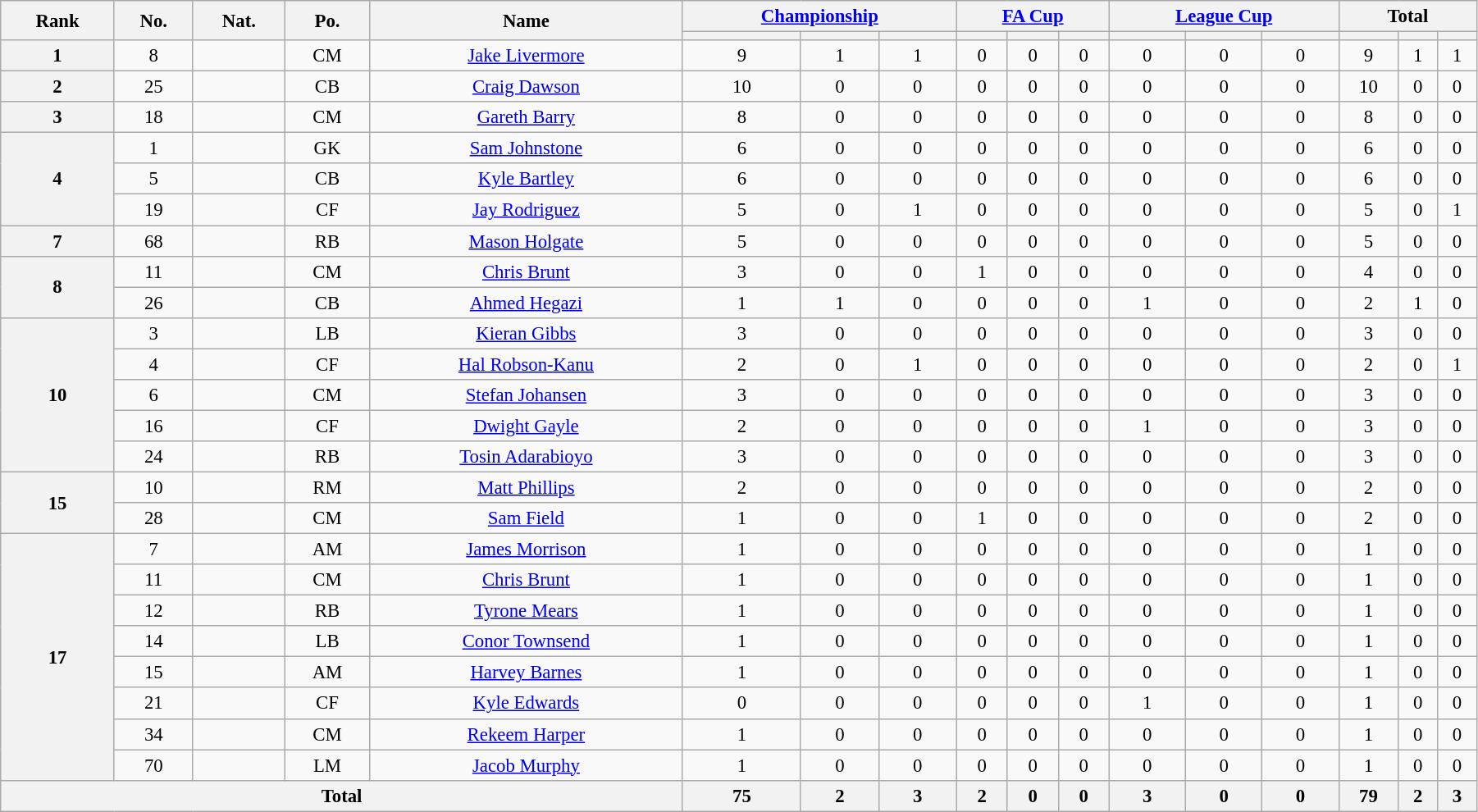<table class="wikitable" style="text-align:center; font-size:95%; width:95%;">
<tr>
<th rowspan=2>Rank</th>
<th rowspan=2>No.</th>
<th rowspan=2>Nat.</th>
<th rowspan=2>Po.</th>
<th rowspan=2>Name</th>
<th colspan=3><a href='#'>Championship</a></th>
<th colspan=3><a href='#'>FA Cup</a></th>
<th colspan=3><a href='#'>League Cup</a></th>
<th colspan=3>Total</th>
</tr>
<tr>
<th></th>
<th></th>
<th></th>
<th></th>
<th></th>
<th></th>
<th></th>
<th></th>
<th></th>
<th></th>
<th></th>
<th></th>
</tr>
<tr>
<th rowspan=1>1</th>
<td>8</td>
<td></td>
<td>CM</td>
<td><a href='#'>Jake Livermore</a></td>
<td>9</td>
<td>1</td>
<td>1</td>
<td>0</td>
<td>0</td>
<td>0</td>
<td>0</td>
<td>0</td>
<td>0</td>
<td>9</td>
<td>1</td>
<td>1</td>
</tr>
<tr>
<th rowspan=1>2</th>
<td>25</td>
<td></td>
<td>CB</td>
<td><a href='#'>Craig Dawson</a></td>
<td>10</td>
<td>0</td>
<td>0</td>
<td>0</td>
<td>0</td>
<td>0</td>
<td>0</td>
<td>0</td>
<td>0</td>
<td>10</td>
<td>0</td>
<td>0</td>
</tr>
<tr>
<th rowspan=1>3</th>
<td>18</td>
<td></td>
<td>CM</td>
<td><a href='#'>Gareth Barry</a></td>
<td>8</td>
<td>0</td>
<td>0</td>
<td>0</td>
<td>0</td>
<td>0</td>
<td>0</td>
<td>0</td>
<td>0</td>
<td>8</td>
<td>0</td>
<td>0</td>
</tr>
<tr>
<th rowspan=3>4</th>
<td>1</td>
<td></td>
<td>GK</td>
<td><a href='#'>Sam Johnstone</a></td>
<td>6</td>
<td>0</td>
<td>0</td>
<td>0</td>
<td>0</td>
<td>0</td>
<td>0</td>
<td>0</td>
<td>0</td>
<td>6</td>
<td>0</td>
<td>0</td>
</tr>
<tr>
<td>5</td>
<td></td>
<td>CB</td>
<td><a href='#'>Kyle Bartley</a></td>
<td>6</td>
<td>0</td>
<td>0</td>
<td>0</td>
<td>0</td>
<td>0</td>
<td>0</td>
<td>0</td>
<td>0</td>
<td>6</td>
<td>0</td>
<td>0</td>
</tr>
<tr>
<td>19</td>
<td></td>
<td>CF</td>
<td><a href='#'>Jay Rodriguez</a></td>
<td>5</td>
<td>0</td>
<td>1</td>
<td>0</td>
<td>0</td>
<td>0</td>
<td>0</td>
<td>0</td>
<td>0</td>
<td>5</td>
<td>0</td>
<td>1</td>
</tr>
<tr>
<th rowspan=1>7</th>
<td>68</td>
<td></td>
<td>RB</td>
<td><a href='#'>Mason Holgate</a></td>
<td>5</td>
<td>0</td>
<td>0</td>
<td>0</td>
<td>0</td>
<td>0</td>
<td>0</td>
<td>0</td>
<td>0</td>
<td>5</td>
<td>0</td>
<td>0</td>
</tr>
<tr>
<th rowspan=2>8</th>
<td>11</td>
<td></td>
<td>CM</td>
<td><a href='#'>Chris Brunt</a></td>
<td>3</td>
<td>0</td>
<td>0</td>
<td>1</td>
<td>0</td>
<td>0</td>
<td>0</td>
<td>0</td>
<td>0</td>
<td>4</td>
<td>0</td>
<td>0</td>
</tr>
<tr>
<td>26</td>
<td></td>
<td>CB</td>
<td><a href='#'>Ahmed Hegazi</a></td>
<td>1</td>
<td>1</td>
<td>0</td>
<td>0</td>
<td>0</td>
<td>0</td>
<td>1</td>
<td>0</td>
<td>0</td>
<td>2</td>
<td>1</td>
<td>0</td>
</tr>
<tr>
<th rowspan=5>10</th>
<td>3</td>
<td></td>
<td>LB</td>
<td><a href='#'>Kieran Gibbs</a></td>
<td>3</td>
<td>0</td>
<td>0</td>
<td>0</td>
<td>0</td>
<td>0</td>
<td>0</td>
<td>0</td>
<td>0</td>
<td>3</td>
<td>0</td>
<td>0</td>
</tr>
<tr>
<td>4</td>
<td></td>
<td>CF</td>
<td><a href='#'>Hal Robson-Kanu</a></td>
<td>2</td>
<td>0</td>
<td>1</td>
<td>0</td>
<td>0</td>
<td>0</td>
<td>0</td>
<td>0</td>
<td>0</td>
<td>2</td>
<td>0</td>
<td>1</td>
</tr>
<tr>
<td>6</td>
<td></td>
<td>CM</td>
<td><a href='#'>Stefan Johansen</a></td>
<td>3</td>
<td>0</td>
<td>0</td>
<td>0</td>
<td>0</td>
<td>0</td>
<td>0</td>
<td>0</td>
<td>0</td>
<td>3</td>
<td>0</td>
<td>0</td>
</tr>
<tr>
<td>16</td>
<td></td>
<td>CF</td>
<td><a href='#'>Dwight Gayle</a></td>
<td>2</td>
<td>0</td>
<td>0</td>
<td>0</td>
<td>0</td>
<td>0</td>
<td>1</td>
<td>0</td>
<td>0</td>
<td>3</td>
<td>0</td>
<td>0</td>
</tr>
<tr>
<td>24</td>
<td></td>
<td>RB</td>
<td><a href='#'>Tosin Adarabioyo</a></td>
<td>3</td>
<td>0</td>
<td>0</td>
<td>0</td>
<td>0</td>
<td>0</td>
<td>0</td>
<td>0</td>
<td>0</td>
<td>3</td>
<td>0</td>
<td>0</td>
</tr>
<tr>
<th rowspan=2>15</th>
<td>10</td>
<td></td>
<td>RM</td>
<td><a href='#'>Matt Phillips</a></td>
<td>2</td>
<td>0</td>
<td>0</td>
<td>0</td>
<td>0</td>
<td>0</td>
<td>0</td>
<td>0</td>
<td>0</td>
<td>2</td>
<td>0</td>
<td>0</td>
</tr>
<tr>
<td>28</td>
<td></td>
<td>CM</td>
<td><a href='#'>Sam Field</a></td>
<td>1</td>
<td>0</td>
<td>0</td>
<td>1</td>
<td>0</td>
<td>0</td>
<td>0</td>
<td>0</td>
<td>0</td>
<td>2</td>
<td>0</td>
<td>0</td>
</tr>
<tr>
<th rowspan=8>17</th>
<td>7</td>
<td></td>
<td>AM</td>
<td><a href='#'>James Morrison</a></td>
<td>1</td>
<td>0</td>
<td>0</td>
<td>0</td>
<td>0</td>
<td>0</td>
<td>0</td>
<td>0</td>
<td>0</td>
<td>1</td>
<td>0</td>
<td>0</td>
</tr>
<tr>
<td>11</td>
<td></td>
<td>CM</td>
<td><a href='#'>Chris Brunt</a></td>
<td>1</td>
<td>0</td>
<td>0</td>
<td>0</td>
<td>0</td>
<td>0</td>
<td>0</td>
<td>0</td>
<td>0</td>
<td>1</td>
<td>0</td>
<td>0</td>
</tr>
<tr>
<td>12</td>
<td></td>
<td>RB</td>
<td><a href='#'>Tyrone Mears</a></td>
<td>1</td>
<td>0</td>
<td>0</td>
<td>0</td>
<td>0</td>
<td>0</td>
<td>0</td>
<td>0</td>
<td>0</td>
<td>1</td>
<td>0</td>
<td>0</td>
</tr>
<tr>
<td>14</td>
<td></td>
<td>LB</td>
<td><a href='#'>Conor Townsend</a></td>
<td>1</td>
<td>0</td>
<td>0</td>
<td>0</td>
<td>0</td>
<td>0</td>
<td>0</td>
<td>0</td>
<td>0</td>
<td>1</td>
<td>0</td>
<td>0</td>
</tr>
<tr>
<td>15</td>
<td></td>
<td>AM</td>
<td><a href='#'>Harvey Barnes</a></td>
<td>1</td>
<td>0</td>
<td>0</td>
<td>0</td>
<td>0</td>
<td>0</td>
<td>0</td>
<td>0</td>
<td>0</td>
<td>1</td>
<td>0</td>
<td>0</td>
</tr>
<tr>
<td>21</td>
<td></td>
<td>CF</td>
<td><a href='#'>Kyle Edwards</a></td>
<td>0</td>
<td>0</td>
<td>0</td>
<td>0</td>
<td>0</td>
<td>0</td>
<td>1</td>
<td>0</td>
<td>0</td>
<td>1</td>
<td>0</td>
<td>0</td>
</tr>
<tr>
<td>34</td>
<td></td>
<td>CM</td>
<td><a href='#'>Rekeem Harper</a></td>
<td>1</td>
<td>0</td>
<td>0</td>
<td>0</td>
<td>0</td>
<td>0</td>
<td>0</td>
<td>0</td>
<td>0</td>
<td>1</td>
<td>0</td>
<td>0</td>
</tr>
<tr>
<td>70</td>
<td></td>
<td>LM</td>
<td><a href='#'>Jacob Murphy</a></td>
<td>1</td>
<td>0</td>
<td>0</td>
<td>0</td>
<td>0</td>
<td>0</td>
<td>0</td>
<td>0</td>
<td>0</td>
<td>1</td>
<td>0</td>
<td>0</td>
</tr>
<tr>
<th colspan=5>Total</th>
<th>75</th>
<th>2</th>
<th>3</th>
<th>2</th>
<th>0</th>
<th>0</th>
<th>3</th>
<th>0</th>
<th>0</th>
<th>79</th>
<th>2</th>
<th>3</th>
</tr>
</table>
